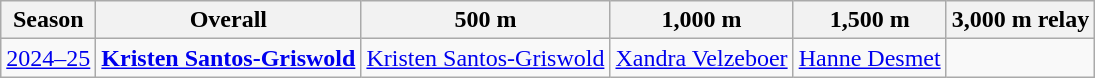<table class='wikitable'>
<tr>
<th>Season</th>
<th>Overall</th>
<th>500 m</th>
<th>1,000 m</th>
<th>1,500 m</th>
<th>3,000 m relay</th>
</tr>
<tr>
<td><a href='#'>2024–25</a></td>
<td> <strong><a href='#'>Kristen Santos-Griswold</a></strong></td>
<td> <a href='#'>Kristen Santos-Griswold</a></td>
<td> <a href='#'>Xandra Velzeboer</a></td>
<td> <a href='#'>Hanne Desmet</a></td>
<td><br></td>
</tr>
</table>
